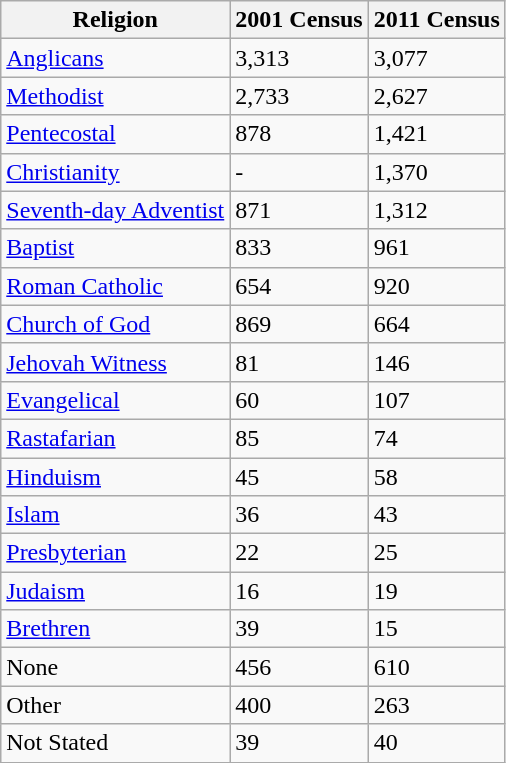<table class="wikitable">
<tr>
<th>Religion</th>
<th>2001 Census</th>
<th>2011 Census</th>
</tr>
<tr>
<td><a href='#'>Anglicans</a></td>
<td>3,313</td>
<td>3,077</td>
</tr>
<tr>
<td><a href='#'>Methodist</a></td>
<td>2,733</td>
<td>2,627</td>
</tr>
<tr>
<td><a href='#'>Pentecostal</a></td>
<td>878</td>
<td>1,421</td>
</tr>
<tr>
<td><a href='#'>Christianity</a></td>
<td>-</td>
<td>1,370</td>
</tr>
<tr>
<td><a href='#'>Seventh-day Adventist</a></td>
<td>871</td>
<td>1,312</td>
</tr>
<tr>
<td><a href='#'>Baptist</a></td>
<td>833</td>
<td>961</td>
</tr>
<tr>
<td><a href='#'>Roman Catholic</a></td>
<td>654</td>
<td>920</td>
</tr>
<tr>
<td><a href='#'>Church of God</a></td>
<td>869</td>
<td>664</td>
</tr>
<tr>
<td><a href='#'>Jehovah Witness</a></td>
<td>81</td>
<td>146</td>
</tr>
<tr>
<td><a href='#'>Evangelical</a></td>
<td>60</td>
<td>107</td>
</tr>
<tr>
<td><a href='#'>Rastafarian</a></td>
<td>85</td>
<td>74</td>
</tr>
<tr>
<td><a href='#'>Hinduism</a></td>
<td>45</td>
<td>58</td>
</tr>
<tr>
<td><a href='#'>Islam</a></td>
<td>36</td>
<td>43</td>
</tr>
<tr>
<td><a href='#'>Presbyterian</a></td>
<td>22</td>
<td>25</td>
</tr>
<tr>
<td><a href='#'>Judaism</a></td>
<td>16</td>
<td>19</td>
</tr>
<tr>
<td><a href='#'>Brethren</a></td>
<td>39</td>
<td>15</td>
</tr>
<tr>
<td>None</td>
<td>456</td>
<td>610</td>
</tr>
<tr>
<td>Other</td>
<td>400</td>
<td>263</td>
</tr>
<tr>
<td>Not Stated</td>
<td>39</td>
<td>40</td>
</tr>
</table>
